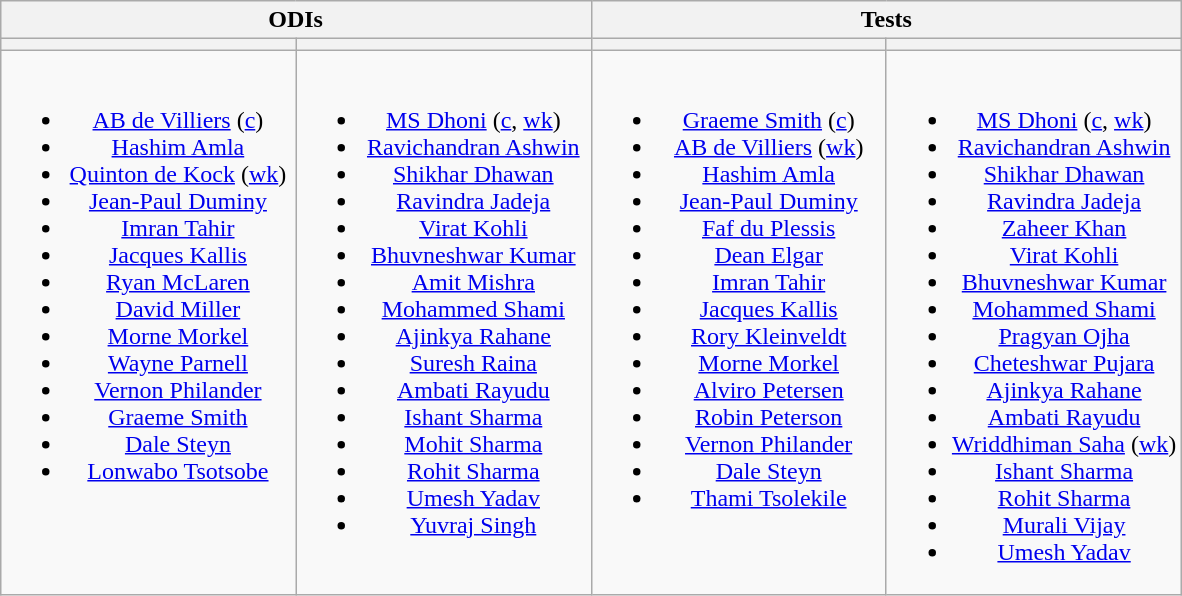<table class="wikitable" style="text-align:center; margin:auto">
<tr>
<th colspan=2>ODIs</th>
<th colspan=2>Tests</th>
</tr>
<tr>
<th style="width:25%"></th>
<th style="width:25%"></th>
<th style="width:25%"></th>
<th style="width:25%"></th>
</tr>
<tr style="vertical-align:top">
<td><br><ul><li><a href='#'>AB de Villiers</a> (<a href='#'>c</a>)</li><li><a href='#'>Hashim Amla</a></li><li><a href='#'>Quinton de Kock</a> (<a href='#'>wk</a>)</li><li><a href='#'>Jean-Paul Duminy</a></li><li><a href='#'>Imran Tahir</a></li><li><a href='#'>Jacques Kallis</a></li><li><a href='#'>Ryan McLaren</a></li><li><a href='#'>David Miller</a></li><li><a href='#'>Morne Morkel</a></li><li><a href='#'>Wayne Parnell</a></li><li><a href='#'>Vernon Philander</a></li><li><a href='#'>Graeme Smith</a></li><li><a href='#'>Dale Steyn</a></li><li><a href='#'>Lonwabo Tsotsobe</a></li></ul></td>
<td><br><ul><li><a href='#'>MS Dhoni</a> (<a href='#'>c</a>, <a href='#'>wk</a>)</li><li><a href='#'>Ravichandran Ashwin</a></li><li><a href='#'>Shikhar Dhawan</a></li><li><a href='#'>Ravindra Jadeja</a></li><li><a href='#'>Virat Kohli</a></li><li><a href='#'>Bhuvneshwar Kumar</a></li><li><a href='#'>Amit Mishra</a></li><li><a href='#'>Mohammed Shami</a></li><li><a href='#'>Ajinkya Rahane</a></li><li><a href='#'>Suresh Raina</a></li><li><a href='#'>Ambati Rayudu</a></li><li><a href='#'>Ishant Sharma</a></li><li><a href='#'>Mohit Sharma</a></li><li><a href='#'>Rohit Sharma</a></li><li><a href='#'>Umesh Yadav</a></li><li><a href='#'>Yuvraj Singh</a></li></ul></td>
<td><br><ul><li><a href='#'>Graeme Smith</a> (<a href='#'>c</a>)</li><li><a href='#'>AB de Villiers</a> (<a href='#'>wk</a>)</li><li><a href='#'>Hashim Amla</a></li><li><a href='#'>Jean-Paul Duminy</a></li><li><a href='#'>Faf du Plessis</a></li><li><a href='#'>Dean Elgar</a></li><li><a href='#'>Imran Tahir</a></li><li><a href='#'>Jacques Kallis</a></li><li><a href='#'>Rory Kleinveldt</a></li><li><a href='#'>Morne Morkel</a></li><li><a href='#'>Alviro Petersen</a></li><li><a href='#'>Robin Peterson</a></li><li><a href='#'>Vernon Philander</a></li><li><a href='#'>Dale Steyn</a></li><li><a href='#'>Thami Tsolekile</a></li></ul></td>
<td><br><ul><li><a href='#'>MS Dhoni</a> (<a href='#'>c</a>, <a href='#'>wk</a>)</li><li><a href='#'>Ravichandran Ashwin</a></li><li><a href='#'>Shikhar Dhawan</a></li><li><a href='#'>Ravindra Jadeja</a></li><li><a href='#'>Zaheer Khan</a></li><li><a href='#'>Virat Kohli</a></li><li><a href='#'>Bhuvneshwar Kumar</a></li><li><a href='#'>Mohammed Shami</a></li><li><a href='#'>Pragyan Ojha</a></li><li><a href='#'>Cheteshwar Pujara</a></li><li><a href='#'>Ajinkya Rahane</a></li><li><a href='#'>Ambati Rayudu</a></li><li><a href='#'>Wriddhiman Saha</a> (<a href='#'>wk</a>)</li><li><a href='#'>Ishant Sharma</a></li><li><a href='#'>Rohit Sharma</a></li><li><a href='#'>Murali Vijay</a></li><li><a href='#'>Umesh Yadav</a></li></ul></td>
</tr>
</table>
